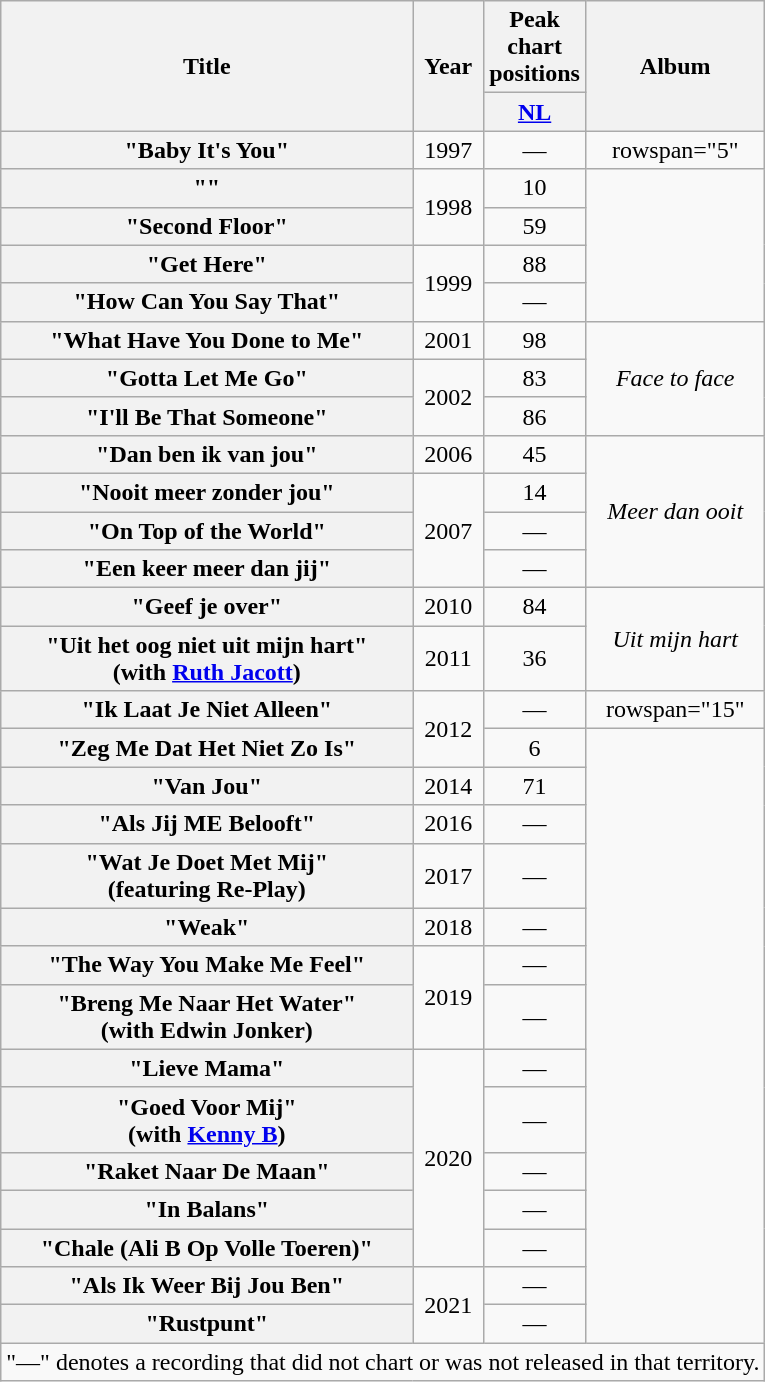<table class="wikitable plainrowheaders" style="text-align:center;">
<tr>
<th scope="col" rowspan="2">Title</th>
<th scope="col" rowspan="2">Year</th>
<th scope="col" colspan="1">Peak chart positions</th>
<th scope="col" rowspan="2">Album</th>
</tr>
<tr>
<th scope="col" style="width:3em;"><a href='#'>NL</a><br></th>
</tr>
<tr>
<th scope="row">"Baby It's You"</th>
<td>1997</td>
<td>—</td>
<td>rowspan="5" </td>
</tr>
<tr>
<th scope="row">""</th>
<td rowspan="2">1998</td>
<td>10</td>
</tr>
<tr>
<th scope="row">"Second Floor"</th>
<td>59</td>
</tr>
<tr>
<th scope="row">"Get Here"</th>
<td rowspan="2">1999</td>
<td>88</td>
</tr>
<tr>
<th scope="row">"How Can You Say That"</th>
<td>—</td>
</tr>
<tr>
<th scope="row">"What Have You Done to Me"</th>
<td>2001</td>
<td>98</td>
<td rowspan="3"><em>Face to face</em></td>
</tr>
<tr>
<th scope="row">"Gotta Let Me Go"</th>
<td rowspan="2">2002</td>
<td>83</td>
</tr>
<tr>
<th scope="row">"I'll Be That Someone"</th>
<td>86</td>
</tr>
<tr>
<th scope="row">"Dan ben ik van jou"</th>
<td>2006</td>
<td>45</td>
<td rowspan="4"><em>Meer dan ooit</em></td>
</tr>
<tr>
<th scope="row">"Nooit meer zonder jou"</th>
<td rowspan="3">2007</td>
<td>14</td>
</tr>
<tr>
<th scope="row">"On Top of the World"</th>
<td>—</td>
</tr>
<tr>
<th scope="row">"Een keer meer dan jij"</th>
<td>—</td>
</tr>
<tr>
<th scope="row">"Geef je over"</th>
<td>2010</td>
<td>84</td>
<td rowspan="2"><em>Uit mijn hart</em></td>
</tr>
<tr>
<th scope="row">"Uit het oog niet uit mijn hart"<br>(with <a href='#'>Ruth Jacott</a>)</th>
<td>2011</td>
<td>36</td>
</tr>
<tr>
<th scope="row">"Ik Laat Je Niet Alleen"</th>
<td rowspan="2">2012</td>
<td>—</td>
<td>rowspan="15" </td>
</tr>
<tr>
<th scope="row">"Zeg Me Dat Het Niet Zo Is"</th>
<td>6</td>
</tr>
<tr>
<th scope="row">"Van Jou"</th>
<td>2014</td>
<td>71</td>
</tr>
<tr>
<th scope="row">"Als Jij ME Belooft"</th>
<td>2016</td>
<td>—</td>
</tr>
<tr>
<th scope="row">"Wat Je Doet Met Mij"<br>(featuring Re-Play)</th>
<td>2017</td>
<td>—</td>
</tr>
<tr>
<th scope="row">"Weak"</th>
<td>2018</td>
<td>—</td>
</tr>
<tr>
<th scope="row">"The Way You Make Me Feel"</th>
<td rowspan="2">2019</td>
<td>—</td>
</tr>
<tr>
<th scope="row">"Breng Me Naar Het Water"<br>(with Edwin Jonker)</th>
<td>—</td>
</tr>
<tr>
<th scope="row">"Lieve Mama"</th>
<td rowspan="5">2020</td>
<td>—</td>
</tr>
<tr>
<th scope="row">"Goed Voor Mij"<br>(with <a href='#'>Kenny B</a>)</th>
<td>—</td>
</tr>
<tr>
<th scope="row">"Raket Naar De Maan"</th>
<td>—</td>
</tr>
<tr>
<th scope="row">"In Balans"</th>
<td>—</td>
</tr>
<tr>
<th scope="row">"Chale (Ali B Op Volle Toeren)"</th>
<td>—</td>
</tr>
<tr>
<th scope="row">"Als Ik Weer Bij Jou Ben"</th>
<td rowspan="2">2021</td>
<td>—</td>
</tr>
<tr>
<th scope="row">"Rustpunt"</th>
<td>—</td>
</tr>
<tr>
<td colspan="14">"—" denotes a recording that did not chart or was not released in that territory.</td>
</tr>
</table>
